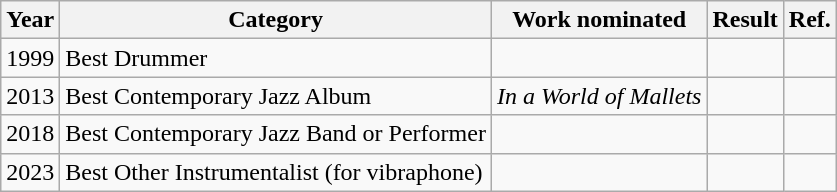<table class="wikitable">
<tr>
<th>Year</th>
<th>Category</th>
<th>Work nominated</th>
<th>Result</th>
<th>Ref.</th>
</tr>
<tr>
<td>1999</td>
<td>Best Drummer</td>
<td></td>
<td></td>
<td></td>
</tr>
<tr>
<td>2013</td>
<td>Best Contemporary Jazz Album</td>
<td><em>In a World of Mallets</em></td>
<td></td>
<td></td>
</tr>
<tr>
<td>2018</td>
<td>Best Contemporary Jazz Band or Performer</td>
<td></td>
<td></td>
<td></td>
</tr>
<tr>
<td>2023</td>
<td>Best Other Instrumentalist (for vibraphone)</td>
<td></td>
<td></td>
<td></td>
</tr>
</table>
